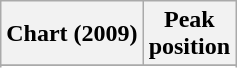<table class="wikitable sortable plainrowheaders" style="text-align:center">
<tr>
<th>Chart (2009)</th>
<th>Peak<br>position</th>
</tr>
<tr>
</tr>
<tr>
</tr>
<tr>
</tr>
<tr>
</tr>
<tr>
</tr>
</table>
